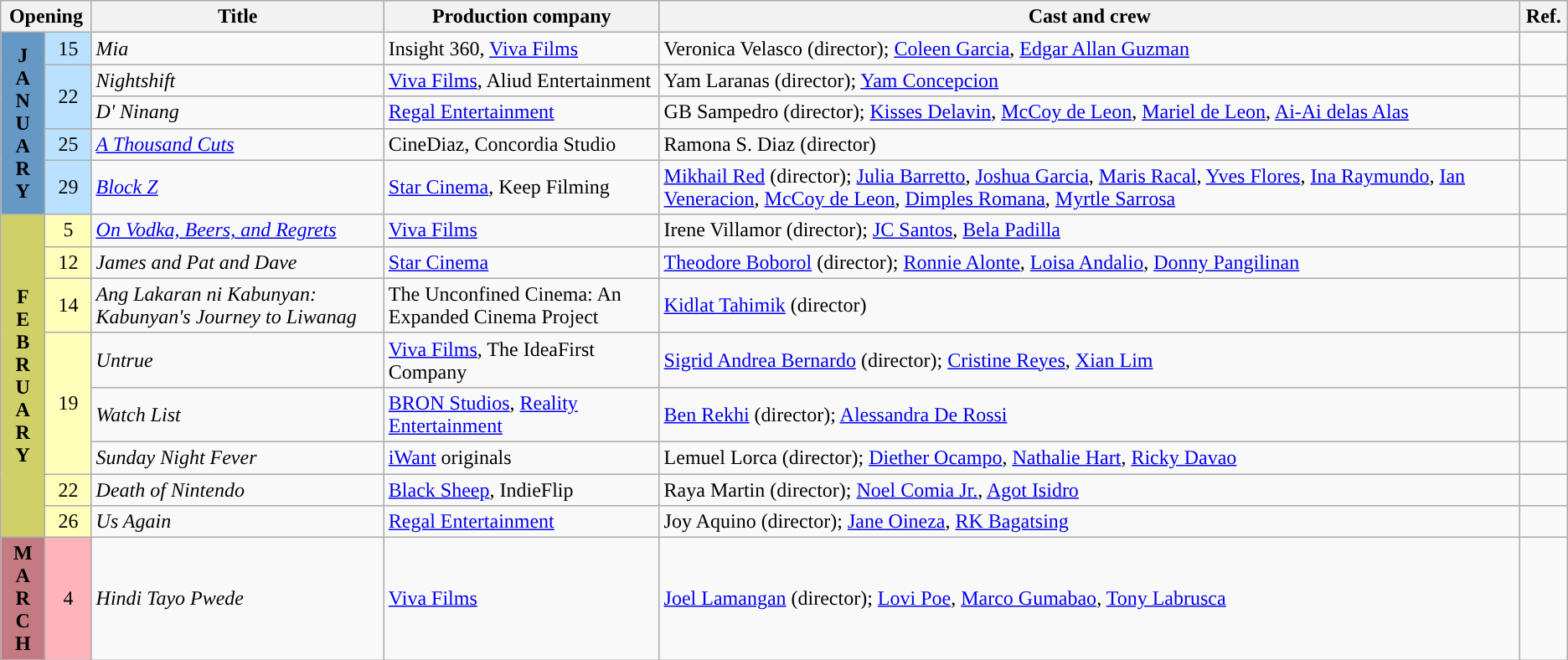<table class="wikitable sortable">
<tr style="background:#ffffba; text-align:center;">
<th colspan="2" style="width:05%">Opening</th>
<th style="width:17%">Title</th>
<th style="width:16%">Production company</th>
<th style="width:50%">Cast and crew</th>
<th style="width:02%">Ref.</th>
</tr>
<tr>
<th rowspan="5" style="text-align:center; background:#6698c6">J<br>A<br>N<br>U<br>A<br>R<br>Y</th>
<td style="text-align:center; background:#bae1ff">15</td>
<td><em>Mia</em></td>
<td>Insight 360, <a href='#'>Viva Films</a></td>
<td style="text-align:left;">Veronica Velasco (director); <a href='#'>Coleen Garcia</a>, <a href='#'>Edgar Allan Guzman</a></td>
<td></td>
</tr>
<tr>
<td rowspan="2" style="text-align:center; background:#bae1ff">22</td>
<td><em>Nightshift</em></td>
<td><a href='#'>Viva Films</a>, Aliud Entertainment</td>
<td>Yam Laranas (director); <a href='#'>Yam Concepcion</a></td>
<td></td>
</tr>
<tr>
<td><em>D' Ninang</em></td>
<td><a href='#'>Regal Entertainment</a></td>
<td>GB Sampedro (director); <a href='#'>Kisses Delavin</a>, <a href='#'>McCoy de Leon</a>, <a href='#'>Mariel de Leon</a>, <a href='#'>Ai-Ai delas Alas</a></td>
<td></td>
</tr>
<tr>
<td style="text-align:center; background:#bae1ff">25</td>
<td><em><a href='#'>A Thousand Cuts</a></em></td>
<td>CineDiaz, Concordia Studio</td>
<td>Ramona S. Diaz (director)</td>
<td></td>
</tr>
<tr>
<td style="text-align:center; background:#bae1ff">29</td>
<td><em><a href='#'>Block Z</a></em></td>
<td><a href='#'>Star Cinema</a>, Keep Filming</td>
<td><a href='#'>Mikhail Red</a> (director); <a href='#'>Julia Barretto</a>, <a href='#'>Joshua Garcia</a>, <a href='#'>Maris Racal</a>, <a href='#'>Yves Flores</a>, <a href='#'>Ina Raymundo</a>, <a href='#'>Ian Veneracion</a>, <a href='#'>McCoy de Leon</a>, <a href='#'>Dimples Romana</a>, <a href='#'>Myrtle Sarrosa</a></td>
<td></td>
</tr>
<tr>
<th rowspan="8" style="text-align:center; background:#d0d069">F<br>E<br>B<br>R<br>U<br>A<br>R<br>Y</th>
<td style="text-align:center; background:#ffffba">5</td>
<td><em><a href='#'>On Vodka, Beers, and Regrets</a></em></td>
<td><a href='#'>Viva Films</a></td>
<td>Irene Villamor (director); <a href='#'>JC Santos</a>, <a href='#'>Bela Padilla</a></td>
<td></td>
</tr>
<tr>
<td style="text-align:center; background:#ffffba">12</td>
<td><em>James and Pat and Dave</em></td>
<td><a href='#'>Star Cinema</a></td>
<td><a href='#'>Theodore Boborol</a> (director); <a href='#'>Ronnie Alonte</a>, <a href='#'>Loisa Andalio</a>, <a href='#'>Donny Pangilinan</a></td>
<td></td>
</tr>
<tr>
<td style="text-align:center; background:#ffffba">14</td>
<td><em>Ang Lakaran ni Kabunyan: Kabunyan's Journey to Liwanag</em></td>
<td>The Unconfined Cinema: An Expanded Cinema Project</td>
<td><a href='#'>Kidlat Tahimik</a> (director)</td>
<td></td>
</tr>
<tr>
<td rowspan="3" style="text-align:center; background:#ffffba ">19</td>
<td><em>Untrue</em></td>
<td><a href='#'>Viva Films</a>, The IdeaFirst Company</td>
<td><a href='#'>Sigrid Andrea Bernardo</a> (director); <a href='#'>Cristine Reyes</a>, <a href='#'>Xian Lim</a></td>
<td></td>
</tr>
<tr>
<td><em>Watch List</em></td>
<td><a href='#'>BRON Studios</a>, <a href='#'>Reality Entertainment</a></td>
<td><a href='#'>Ben Rekhi</a> (director); <a href='#'>Alessandra De Rossi</a></td>
<td></td>
</tr>
<tr>
<td><em>Sunday Night Fever</em></td>
<td><a href='#'>iWant</a> originals</td>
<td>Lemuel Lorca (director); <a href='#'>Diether Ocampo</a>, <a href='#'>Nathalie Hart</a>, <a href='#'>Ricky Davao</a></td>
<td></td>
</tr>
<tr>
<td style="text-align:center; background:#ffffba">22</td>
<td><em>Death of Nintendo</em></td>
<td><a href='#'>Black Sheep</a>, IndieFlip</td>
<td>Raya Martin (director); <a href='#'>Noel Comia Jr.</a>, <a href='#'>Agot Isidro</a></td>
<td></td>
</tr>
<tr>
<td style="text-align:center; background:#ffffba">26</td>
<td><em>Us Again</em></td>
<td><a href='#'>Regal Entertainment</a></td>
<td>Joy Aquino (director); <a href='#'>Jane Oineza</a>, <a href='#'>RK Bagatsing</a></td>
<td></td>
</tr>
<tr>
<th style="text-align:center; background:#c47a81">M<br>A<br>R<br>C<br>H</th>
<td style="text-align:center; background:#ffb3ba">4</td>
<td><em>Hindi Tayo Pwede</em></td>
<td><a href='#'>Viva Films</a></td>
<td><a href='#'>Joel Lamangan</a> (director); <a href='#'>Lovi Poe</a>, <a href='#'>Marco Gumabao</a>, <a href='#'>Tony Labrusca</a></td>
<td></td>
</tr>
</table>
